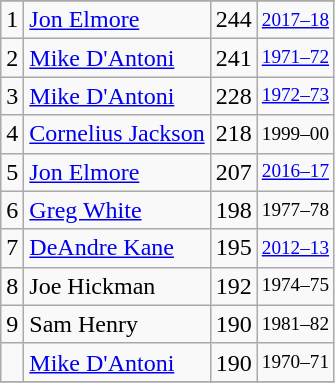<table class="wikitable">
<tr>
</tr>
<tr>
<td>1</td>
<td><a href='#'>Jon Elmore</a></td>
<td>244</td>
<td style="font-size:80%;"><a href='#'>2017–18</a></td>
</tr>
<tr>
<td>2</td>
<td><a href='#'>Mike D'Antoni</a></td>
<td>241</td>
<td style="font-size:80%;"><a href='#'>1971–72</a></td>
</tr>
<tr>
<td>3</td>
<td><a href='#'>Mike D'Antoni</a></td>
<td>228</td>
<td style="font-size:80%;"><a href='#'>1972–73</a></td>
</tr>
<tr>
<td>4</td>
<td><a href='#'>Cornelius Jackson</a></td>
<td>218</td>
<td style="font-size:80%;">1999–00</td>
</tr>
<tr>
<td>5</td>
<td><a href='#'>Jon Elmore</a></td>
<td>207</td>
<td style="font-size:80%;"><a href='#'>2016–17</a></td>
</tr>
<tr>
<td>6</td>
<td><a href='#'>Greg White</a></td>
<td>198</td>
<td style="font-size:80%;">1977–78</td>
</tr>
<tr>
<td>7</td>
<td><a href='#'>DeAndre Kane</a></td>
<td>195</td>
<td style="font-size:80%;"><a href='#'>2012–13</a></td>
</tr>
<tr>
<td>8</td>
<td>Joe Hickman</td>
<td>192</td>
<td style="font-size:80%;">1974–75</td>
</tr>
<tr>
<td>9</td>
<td>Sam Henry</td>
<td>190</td>
<td style="font-size:80%;">1981–82</td>
</tr>
<tr>
<td></td>
<td><a href='#'>Mike D'Antoni</a></td>
<td>190</td>
<td style="font-size:80%;">1970–71</td>
</tr>
<tr>
</tr>
</table>
